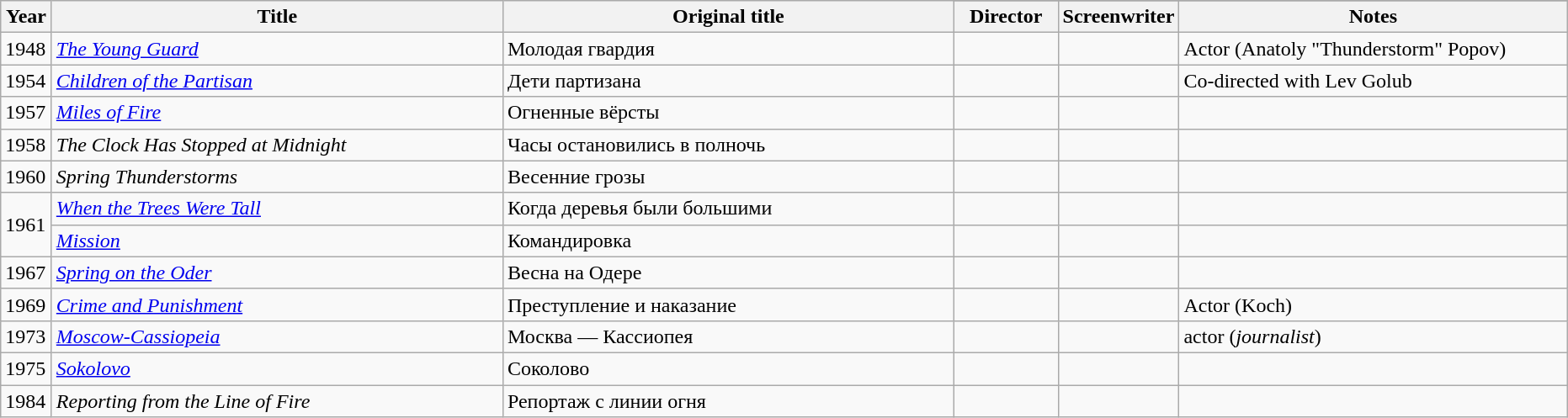<table class="wikitable" style="margin-right: 0;">
<tr>
<th rowspan="2" width="33">Year</th>
<th rowspan="2" width="350">Title</th>
<th rowspan="2" width="350">Original title</th>
</tr>
<tr>
<th width="75">Director</th>
<th width="75">Screenwriter</th>
<th width="300">Notes</th>
</tr>
<tr>
<td>1948</td>
<td><em><a href='#'>The Young Guard</a></em></td>
<td>Молодая гвардия</td>
<td></td>
<td></td>
<td>Actor (Anatoly "Thunderstorm" Popov)</td>
</tr>
<tr>
<td>1954</td>
<td><em><a href='#'>Children of the Partisan</a></em></td>
<td>Дети партизана</td>
<td></td>
<td></td>
<td>Co-directed with Lev Golub</td>
</tr>
<tr>
<td>1957</td>
<td><em><a href='#'>Miles of Fire</a></em></td>
<td>Огненные вёрсты</td>
<td></td>
<td></td>
<td></td>
</tr>
<tr>
<td>1958</td>
<td><em>The Clock Has Stopped at Midnight</em></td>
<td>Часы остановились в полночь</td>
<td></td>
<td></td>
<td></td>
</tr>
<tr>
<td>1960</td>
<td><em>Spring Thunderstorms</em></td>
<td>Весенние грозы</td>
<td></td>
<td></td>
<td></td>
</tr>
<tr>
<td rowspan="2">1961</td>
<td><em><a href='#'>When the Trees Were Tall</a></em></td>
<td>Когда деревья были большими</td>
<td></td>
<td></td>
<td></td>
</tr>
<tr>
<td><em><a href='#'>Mission</a></em></td>
<td>Командировка</td>
<td></td>
<td></td>
<td></td>
</tr>
<tr>
<td>1967</td>
<td><em><a href='#'>Spring on the Oder</a></em></td>
<td>Весна на Одере</td>
<td></td>
<td></td>
<td></td>
</tr>
<tr>
<td>1969</td>
<td><em><a href='#'>Crime and Punishment</a></em></td>
<td>Преступление и наказание</td>
<td></td>
<td></td>
<td>Actor (Koch)</td>
</tr>
<tr>
<td>1973</td>
<td><em><a href='#'>Moscow-Cassiopeia</a></em></td>
<td>Москва — Кассиопея</td>
<td></td>
<td></td>
<td>actor (<em>journalist</em>)</td>
</tr>
<tr>
<td>1975</td>
<td><em><a href='#'>Sokolovo</a></em></td>
<td>Соколово</td>
<td></td>
<td></td>
<td></td>
</tr>
<tr>
<td>1984</td>
<td><em>Reporting from the Line of Fire</em></td>
<td>Репортаж с линии огня</td>
<td></td>
<td></td>
<td></td>
</tr>
</table>
